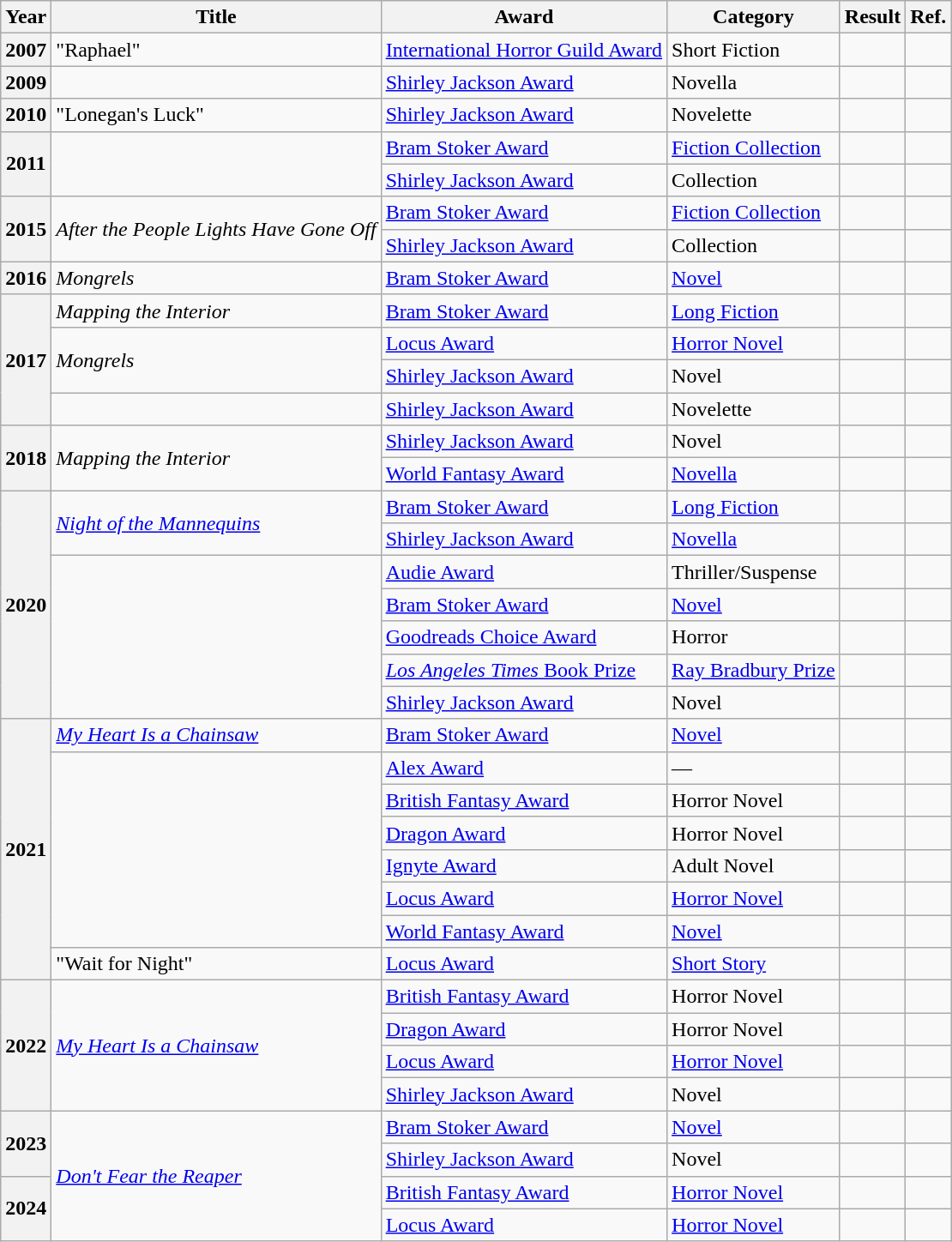<table class="wikitable sortable mw-collapsible">
<tr>
<th>Year</th>
<th>Title</th>
<th>Award</th>
<th>Category</th>
<th>Result</th>
<th>Ref.</th>
</tr>
<tr>
<th>2007</th>
<td>"Raphael"</td>
<td><a href='#'>International Horror Guild Award</a></td>
<td>Short Fiction</td>
<td></td>
<td></td>
</tr>
<tr>
<th>2009</th>
<td><em></em></td>
<td><a href='#'>Shirley Jackson Award</a></td>
<td>Novella</td>
<td></td>
<td></td>
</tr>
<tr>
<th>2010</th>
<td>"Lonegan's Luck"</td>
<td><a href='#'>Shirley Jackson Award</a></td>
<td>Novelette</td>
<td></td>
<td></td>
</tr>
<tr>
<th rowspan="2">2011</th>
<td rowspan="2"></td>
<td><a href='#'>Bram Stoker Award</a></td>
<td><a href='#'>Fiction Collection</a></td>
<td></td>
<td></td>
</tr>
<tr>
<td><a href='#'>Shirley Jackson Award</a></td>
<td>Collection</td>
<td></td>
<td></td>
</tr>
<tr>
<th rowspan="2">2015</th>
<td rowspan="2"><em>After the People Lights Have Gone Off</em></td>
<td><a href='#'>Bram Stoker Award</a></td>
<td><a href='#'>Fiction Collection</a></td>
<td></td>
<td></td>
</tr>
<tr>
<td><a href='#'>Shirley Jackson Award</a></td>
<td>Collection</td>
<td></td>
<td></td>
</tr>
<tr>
<th>2016</th>
<td><em>Mongrels</em></td>
<td><a href='#'>Bram Stoker Award</a></td>
<td><a href='#'>Novel</a></td>
<td></td>
<td></td>
</tr>
<tr>
<th rowspan="4">2017</th>
<td><em>Mapping the Interior</em></td>
<td><a href='#'>Bram Stoker Award</a></td>
<td><a href='#'>Long Fiction</a></td>
<td></td>
<td></td>
</tr>
<tr>
<td rowspan="2"><em>Mongrels</em></td>
<td><a href='#'>Locus Award</a></td>
<td><a href='#'>Horror Novel</a></td>
<td></td>
<td></td>
</tr>
<tr>
<td><a href='#'>Shirley Jackson Award</a></td>
<td>Novel</td>
<td></td>
<td></td>
</tr>
<tr>
<td></td>
<td><a href='#'>Shirley Jackson Award</a></td>
<td>Novelette</td>
<td></td>
<td></td>
</tr>
<tr>
<th rowspan="2">2018</th>
<td rowspan="2"><em>Mapping the Interior</em></td>
<td><a href='#'>Shirley Jackson Award</a></td>
<td>Novel</td>
<td></td>
<td></td>
</tr>
<tr>
<td><a href='#'>World Fantasy Award</a></td>
<td><a href='#'>Novella</a></td>
<td></td>
<td></td>
</tr>
<tr>
<th rowspan="7">2020</th>
<td rowspan="2"><em><a href='#'>Night of the Mannequins</a></em></td>
<td><a href='#'>Bram Stoker Award</a></td>
<td><a href='#'>Long Fiction</a></td>
<td></td>
<td></td>
</tr>
<tr>
<td><a href='#'>Shirley Jackson Award</a></td>
<td><a href='#'>Novella</a></td>
<td></td>
<td></td>
</tr>
<tr>
<td rowspan="5"></td>
<td><a href='#'>Audie Award</a></td>
<td>Thriller/Suspense</td>
<td></td>
<td></td>
</tr>
<tr>
<td><a href='#'>Bram Stoker Award</a></td>
<td><a href='#'>Novel</a></td>
<td></td>
<td></td>
</tr>
<tr>
<td><a href='#'>Goodreads Choice Award</a></td>
<td>Horror</td>
<td></td>
<td></td>
</tr>
<tr>
<td><a href='#'><em>Los Angeles Times</em> Book Prize</a></td>
<td><a href='#'>Ray Bradbury Prize</a></td>
<td></td>
<td></td>
</tr>
<tr>
<td><a href='#'>Shirley Jackson Award</a></td>
<td>Novel</td>
<td></td>
<td></td>
</tr>
<tr>
<th rowspan="8">2021</th>
<td><em><a href='#'>My Heart Is a Chainsaw</a></em></td>
<td><a href='#'>Bram Stoker Award</a></td>
<td><a href='#'>Novel</a></td>
<td></td>
<td></td>
</tr>
<tr>
<td rowspan="6"></td>
<td><a href='#'>Alex Award</a></td>
<td>—</td>
<td></td>
<td></td>
</tr>
<tr>
<td><a href='#'>British Fantasy Award</a></td>
<td>Horror Novel</td>
<td></td>
<td></td>
</tr>
<tr>
<td><a href='#'>Dragon Award</a></td>
<td>Horror Novel</td>
<td></td>
<td></td>
</tr>
<tr>
<td><a href='#'>Ignyte Award</a></td>
<td>Adult Novel</td>
<td></td>
<td></td>
</tr>
<tr>
<td><a href='#'>Locus Award</a></td>
<td><a href='#'>Horror Novel</a></td>
<td></td>
<td></td>
</tr>
<tr>
<td><a href='#'>World Fantasy Award</a></td>
<td><a href='#'>Novel</a></td>
<td></td>
<td></td>
</tr>
<tr>
<td>"Wait for Night"</td>
<td><a href='#'>Locus Award</a></td>
<td><a href='#'>Short Story</a></td>
<td></td>
<td></td>
</tr>
<tr>
<th rowspan="4">2022</th>
<td rowspan="4"><em><a href='#'>My Heart Is a Chainsaw</a></em></td>
<td><a href='#'>British Fantasy Award</a></td>
<td>Horror Novel</td>
<td></td>
<td></td>
</tr>
<tr>
<td><a href='#'>Dragon Award</a></td>
<td>Horror Novel</td>
<td></td>
<td></td>
</tr>
<tr>
<td><a href='#'>Locus Award</a></td>
<td><a href='#'>Horror Novel</a></td>
<td></td>
<td></td>
</tr>
<tr>
<td><a href='#'>Shirley Jackson Award</a></td>
<td>Novel</td>
<td></td>
<td></td>
</tr>
<tr>
<th rowspan="2">2023</th>
<td rowspan="4"><em><a href='#'>Don't Fear the Reaper</a></em></td>
<td><a href='#'>Bram Stoker Award</a></td>
<td><a href='#'>Novel</a></td>
<td></td>
<td></td>
</tr>
<tr>
<td><a href='#'>Shirley Jackson Award</a></td>
<td>Novel</td>
<td></td>
<td></td>
</tr>
<tr>
<th rowspan="2">2024</th>
<td><a href='#'>British Fantasy Award</a></td>
<td><a href='#'>Horror Novel</a></td>
<td></td>
<td></td>
</tr>
<tr>
<td><a href='#'>Locus Award</a></td>
<td><a href='#'>Horror Novel</a></td>
<td></td>
<td></td>
</tr>
</table>
